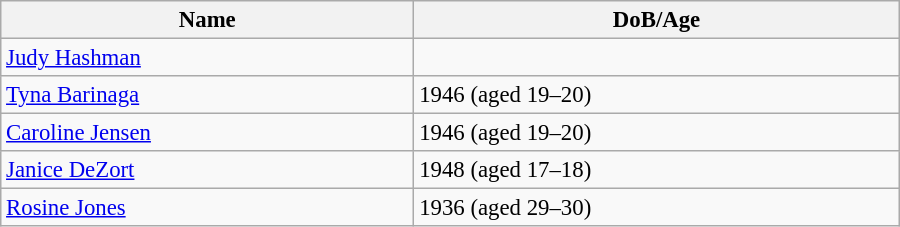<table class="wikitable" style="width:600px; font-size:95%;">
<tr>
<th align="left">Name</th>
<th align="left">DoB/Age</th>
</tr>
<tr>
<td align="left"><a href='#'>Judy Hashman</a></td>
<td align="left"></td>
</tr>
<tr>
<td align="left"><a href='#'>Tyna Barinaga</a></td>
<td align="left">1946 (aged 19–20)</td>
</tr>
<tr>
<td align="left"><a href='#'>Caroline Jensen</a></td>
<td align="left">1946 (aged 19–20)</td>
</tr>
<tr>
<td align="left"><a href='#'>Janice DeZort</a></td>
<td align="left">1948 (aged 17–18)</td>
</tr>
<tr>
<td align="left"><a href='#'>Rosine Jones</a></td>
<td align="left">1936 (aged 29–30)</td>
</tr>
</table>
